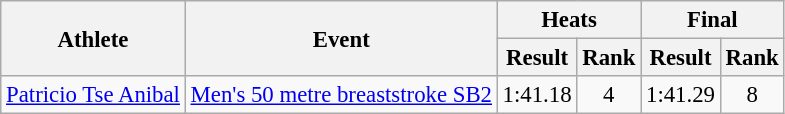<table class=wikitable style="font-size:95%">
<tr>
<th rowspan="2">Athlete</th>
<th rowspan="2">Event</th>
<th colspan="2">Heats</th>
<th colspan="2">Final</th>
</tr>
<tr>
<th>Result</th>
<th>Rank</th>
<th>Result</th>
<th>Rank</th>
</tr>
<tr align=center>
<td align=left><a href='#'>Patricio Tse Anibal</a></td>
<td align=left><a href='#'>Men's 50 metre breaststroke SB2</a></td>
<td>1:41.18</td>
<td>4</td>
<td>1:41.29</td>
<td>8</td>
</tr>
</table>
